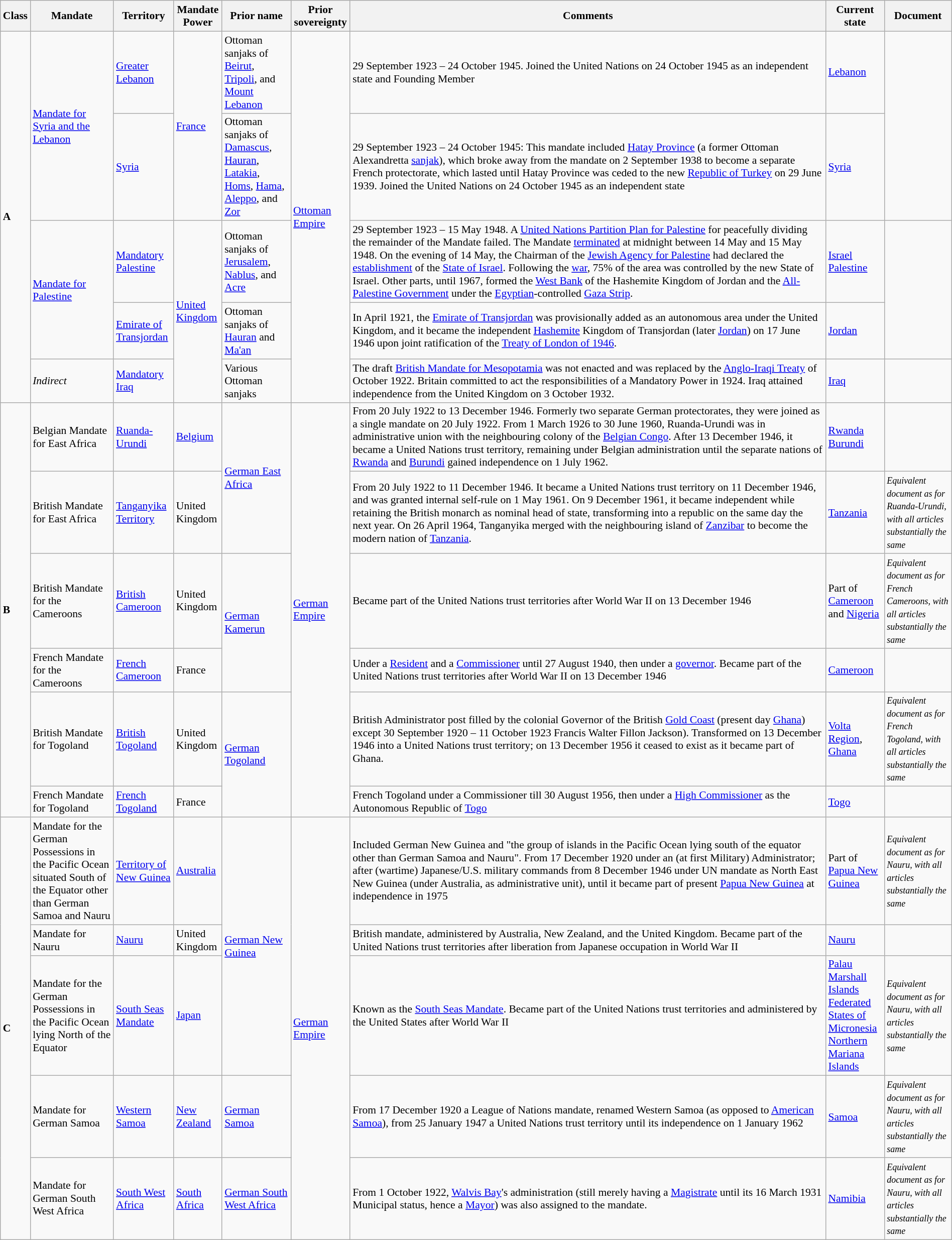<table class="wikitable sortable" style="width:100%; font-size:90%">
<tr>
<th>Class</th>
<th>Mandate</th>
<th>Territory</th>
<th>Mandate Power</th>
<th>Prior name</th>
<th>Prior sovereignty</th>
<th style="width:50%">Comments</th>
<th>Current state</th>
<th class=unsortable>Document</th>
</tr>
<tr>
<td rowspan=5><strong>A</strong></td>
<td rowspan=2><a href='#'>Mandate for Syria and the Lebanon</a></td>
<td><a href='#'>Greater Lebanon</a></td>
<td rowspan="2"><a href='#'>France</a></td>
<td>Ottoman sanjaks of <a href='#'>Beirut</a>, <a href='#'>Tripoli</a>, and <a href='#'>Mount Lebanon</a></td>
<td rowspan="5"><a href='#'>Ottoman Empire</a></td>
<td>29 September 1923 – 24 October 1945. Joined the United Nations on 24 October 1945 as an independent state and Founding Member</td>
<td><a href='#'>Lebanon</a></td>
<td rowspan=2></td>
</tr>
<tr>
<td><a href='#'>Syria</a></td>
<td>Ottoman sanjaks of <a href='#'>Damascus</a>, <a href='#'>Hauran</a>, <a href='#'>Latakia</a>, <a href='#'>Homs</a>, <a href='#'>Hama</a>, <a href='#'>Aleppo</a>, and <a href='#'>Zor</a></td>
<td>29 September 1923 – 24 October 1945: This mandate included <a href='#'>Hatay Province</a> (a former Ottoman Alexandretta <a href='#'>sanjak</a>), which broke away from the mandate on 2 September 1938 to become a separate French protectorate, which lasted until Hatay Province was ceded to the new <a href='#'>Republic of Turkey</a> on 29 June 1939. Joined the United Nations on 24 October 1945 as an independent state</td>
<td><a href='#'>Syria</a></td>
</tr>
<tr>
<td rowspan=2><a href='#'>Mandate for Palestine</a></td>
<td><a href='#'>Mandatory Palestine</a></td>
<td rowspan="3"><a href='#'>United Kingdom</a></td>
<td>Ottoman sanjaks of <a href='#'>Jerusalem</a>, <a href='#'>Nablus</a>, and <a href='#'>Acre</a></td>
<td>29 September 1923 – 15 May 1948. A <a href='#'>United Nations Partition Plan for Palestine</a> for peacefully dividing the remainder of the Mandate failed. The Mandate <a href='#'>terminated</a> at midnight between 14 May and 15 May 1948. On the evening of 14 May, the Chairman of the <a href='#'>Jewish Agency for Palestine</a> had declared the <a href='#'>establishment</a> of the <a href='#'>State of Israel</a>. Following the <a href='#'>war</a>, 75% of the area was controlled by the new State of Israel. Other parts, until 1967, formed the <a href='#'>West Bank</a> of the Hashemite Kingdom of Jordan and the <a href='#'>All-Palestine Government</a> under the <a href='#'>Egyptian</a>-controlled <a href='#'>Gaza Strip</a>.</td>
<td><a href='#'>Israel</a><br><a href='#'>Palestine</a></td>
<td rowspan=2></td>
</tr>
<tr>
<td><a href='#'>Emirate of Transjordan</a></td>
<td>Ottoman sanjaks of <a href='#'>Hauran</a> and <a href='#'>Ma'an</a></td>
<td>In April 1921, the <a href='#'>Emirate of Transjordan</a> was provisionally added as an autonomous area under the United Kingdom, and it became the independent <a href='#'>Hashemite</a> Kingdom of Transjordan (later <a href='#'>Jordan</a>) on 17 June 1946 upon joint ratification of the <a href='#'>Treaty of London of 1946</a>.</td>
<td><a href='#'>Jordan</a></td>
</tr>
<tr>
<td><em>Indirect</em></td>
<td><a href='#'>Mandatory Iraq</a></td>
<td>Various Ottoman sanjaks</td>
<td>The draft <a href='#'>British Mandate for Mesopotamia</a> was not enacted and was replaced by the <a href='#'>Anglo-Iraqi Treaty</a> of October 1922. Britain committed to act the responsibilities of a Mandatory Power in 1924. Iraq attained independence from the United Kingdom on 3 October 1932.</td>
<td><a href='#'>Iraq</a></td>
<td></td>
</tr>
<tr>
<td rowspan=6><strong>B</strong></td>
<td>Belgian Mandate for East Africa</td>
<td><a href='#'>Ruanda-Urundi</a></td>
<td><a href='#'>Belgium</a></td>
<td rowspan="2"><a href='#'>German East Africa</a></td>
<td rowspan="6"><a href='#'>German Empire</a></td>
<td>From 20 July 1922 to 13 December 1946. Formerly two separate German protectorates, they were joined as a single mandate on 20 July 1922. From 1 March 1926 to 30 June 1960, Ruanda-Urundi was in administrative union with the neighbouring colony of the <a href='#'>Belgian Congo</a>. After 13 December 1946, it became a United Nations trust territory, remaining under Belgian administration until the separate nations of <a href='#'>Rwanda</a> and <a href='#'>Burundi</a> gained independence on 1 July 1962.</td>
<td><a href='#'>Rwanda</a><br><a href='#'>Burundi</a></td>
<td></td>
</tr>
<tr>
<td>British Mandate for East Africa</td>
<td><a href='#'>Tanganyika Territory</a></td>
<td>United Kingdom</td>
<td>From 20 July 1922 to 11 December 1946. It became a United Nations trust territory on 11 December 1946, and was granted internal self-rule on 1 May 1961. On 9 December 1961, it became independent while retaining the British monarch as nominal head of state, transforming into a republic on the same day the next year. On 26 April 1964, Tanganyika merged with the neighbouring island of <a href='#'>Zanzibar</a> to become the modern nation of <a href='#'>Tanzania</a>.</td>
<td><a href='#'>Tanzania</a></td>
<td><em><small>Equivalent document as for Ruanda-Urundi, with all articles substantially the same</small></em></td>
</tr>
<tr>
<td>British Mandate for the Cameroons</td>
<td><a href='#'>British Cameroon</a></td>
<td>United Kingdom</td>
<td rowspan="2"><a href='#'>German Kamerun</a></td>
<td>Became part of the United Nations trust territories after World War II on 13 December 1946</td>
<td>Part of <a href='#'>Cameroon</a> and <a href='#'>Nigeria</a></td>
<td><em><small>Equivalent document as for French Cameroons, with all articles substantially the same</small></em></td>
</tr>
<tr>
<td>French Mandate for the Cameroons</td>
<td><a href='#'>French Cameroon</a></td>
<td>France</td>
<td>Under a <a href='#'>Resident</a> and a <a href='#'>Commissioner</a> until 27 August 1940, then under a <a href='#'>governor</a>. Became part of the United Nations trust territories after World War II on 13 December 1946</td>
<td><a href='#'>Cameroon</a></td>
<td></td>
</tr>
<tr>
<td>British Mandate for Togoland</td>
<td><a href='#'>British Togoland</a></td>
<td>United Kingdom</td>
<td rowspan="2"><a href='#'>German Togoland</a></td>
<td>British Administrator post filled by the colonial Governor of the British <a href='#'>Gold Coast</a> (present day <a href='#'>Ghana</a>) except 30 September 1920 – 11 October 1923 Francis Walter Fillon Jackson). Transformed on 13 December 1946 into a United Nations trust territory; on 13 December 1956 it ceased to exist as it became part of Ghana.</td>
<td><a href='#'>Volta Region</a>, <a href='#'>Ghana</a></td>
<td><em><small>Equivalent document as for French Togoland, with all articles substantially the same</small></em></td>
</tr>
<tr>
<td>French Mandate for Togoland</td>
<td><a href='#'>French Togoland</a></td>
<td>France</td>
<td>French Togoland under a Commissioner till 30 August 1956, then under a <a href='#'>High Commissioner</a> as the Autonomous Republic of <a href='#'>Togo</a></td>
<td><a href='#'>Togo</a></td>
<td></td>
</tr>
<tr>
<td rowspan=5><strong>C</strong></td>
<td>Mandate for the German Possessions in the Pacific Ocean situated South of the Equator other than German Samoa and Nauru</td>
<td><a href='#'>Territory of New Guinea</a></td>
<td><a href='#'>Australia</a></td>
<td rowspan="3"><a href='#'>German New Guinea</a></td>
<td rowspan="5"><a href='#'>German Empire</a></td>
<td>Included German New Guinea and "the group of islands in the Pacific Ocean lying south of the equator other than German Samoa and Nauru". From 17 December 1920 under an (at first Military) Administrator; after (wartime) Japanese/U.S. military commands from 8 December 1946 under UN mandate as North East New Guinea (under Australia, as administrative unit), until it became part of present <a href='#'>Papua New Guinea</a> at independence in 1975</td>
<td>Part of <a href='#'>Papua New Guinea</a></td>
<td><em><small>Equivalent document as for Nauru, with all articles substantially the same</small></em></td>
</tr>
<tr>
<td>Mandate for Nauru</td>
<td><a href='#'>Nauru</a></td>
<td>United Kingdom</td>
<td>British mandate, administered by Australia, New Zealand, and the United Kingdom. Became part of the United Nations trust territories after liberation from Japanese occupation in World War II</td>
<td><a href='#'>Nauru</a></td>
<td></td>
</tr>
<tr>
<td>Mandate for the German Possessions in the Pacific Ocean lying North of the Equator</td>
<td><a href='#'>South Seas Mandate</a></td>
<td><a href='#'>Japan</a></td>
<td>Known as the <a href='#'>South Seas Mandate</a>. Became part of the United Nations trust territories and administered by the United States after World War II</td>
<td><a href='#'>Palau</a><br><a href='#'>Marshall Islands</a><br><a href='#'>Federated States of Micronesia</a><br><a href='#'>Northern Mariana Islands</a></td>
<td><em><small>Equivalent document as for Nauru, with all articles substantially the same</small></em></td>
</tr>
<tr>
<td>Mandate for German Samoa</td>
<td><a href='#'>Western Samoa</a></td>
<td><a href='#'>New Zealand</a></td>
<td><a href='#'>German Samoa</a></td>
<td>From 17 December 1920 a League of Nations mandate, renamed Western Samoa (as opposed to <a href='#'>American Samoa</a>), from 25 January 1947 a United Nations trust territory until its independence on 1 January 1962</td>
<td><a href='#'>Samoa</a></td>
<td><em><small>Equivalent document as for Nauru, with all articles substantially the same</small></em></td>
</tr>
<tr>
<td>Mandate for German South West Africa</td>
<td><a href='#'>South West Africa</a></td>
<td><a href='#'>South Africa</a></td>
<td><a href='#'>German South West Africa</a></td>
<td>From 1 October 1922, <a href='#'>Walvis Bay</a>'s administration (still merely having a <a href='#'>Magistrate</a> until its 16 March 1931 Municipal status, hence a <a href='#'>Mayor</a>) was also assigned to the mandate.</td>
<td><a href='#'>Namibia</a></td>
<td><em><small>Equivalent document as for Nauru, with all articles substantially the same</small></em></td>
</tr>
</table>
